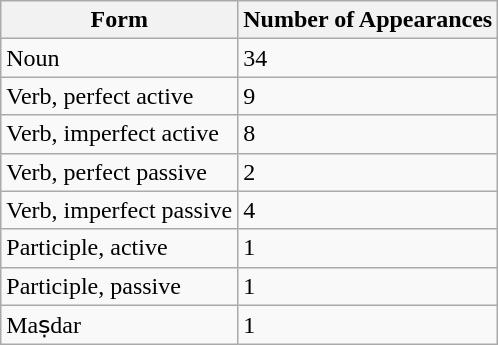<table class="wikitable sortable">
<tr>
<th>Form</th>
<th>Number of Appearances</th>
</tr>
<tr>
<td>Noun</td>
<td>34</td>
</tr>
<tr>
<td>Verb, perfect active</td>
<td>9</td>
</tr>
<tr>
<td>Verb, imperfect active</td>
<td>8</td>
</tr>
<tr>
<td>Verb, perfect passive</td>
<td>2</td>
</tr>
<tr>
<td>Verb, imperfect passive</td>
<td>4</td>
</tr>
<tr>
<td>Participle, active</td>
<td>1</td>
</tr>
<tr>
<td>Participle, passive</td>
<td>1</td>
</tr>
<tr>
<td>Maṣdar</td>
<td>1</td>
</tr>
</table>
